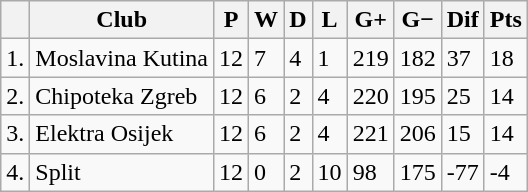<table class="wikitable sortable">
<tr>
<th></th>
<th>Club</th>
<th>P</th>
<th>W</th>
<th>D</th>
<th>L</th>
<th>G+</th>
<th>G−</th>
<th>Dif</th>
<th>Pts</th>
</tr>
<tr>
<td>1.</td>
<td>Moslavina Kutina</td>
<td>12</td>
<td>7</td>
<td>4</td>
<td>1</td>
<td>219</td>
<td>182</td>
<td>37</td>
<td>18</td>
</tr>
<tr>
<td>2.</td>
<td>Chipoteka Zgreb</td>
<td>12</td>
<td>6</td>
<td>2</td>
<td>4</td>
<td>220</td>
<td>195</td>
<td>25</td>
<td>14</td>
</tr>
<tr>
<td>3.</td>
<td>Elektra Osijek</td>
<td>12</td>
<td>6</td>
<td>2</td>
<td>4</td>
<td>221</td>
<td>206</td>
<td>15</td>
<td>14</td>
</tr>
<tr>
<td>4.</td>
<td>Split</td>
<td>12</td>
<td>0</td>
<td>2</td>
<td>10</td>
<td>98</td>
<td>175</td>
<td>-77</td>
<td>-4</td>
</tr>
</table>
